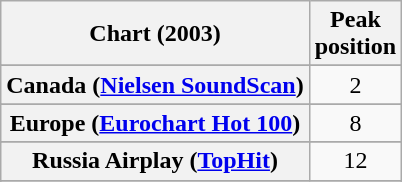<table class="wikitable sortable plainrowheaders" style="text-align:center">
<tr>
<th>Chart (2003)</th>
<th>Peak<br>position</th>
</tr>
<tr>
</tr>
<tr>
</tr>
<tr>
</tr>
<tr>
<th scope="row">Canada (<a href='#'>Nielsen SoundScan</a>)</th>
<td>2</td>
</tr>
<tr>
</tr>
<tr>
</tr>
<tr>
<th scope="row">Europe (<a href='#'>Eurochart Hot 100</a>)</th>
<td>8</td>
</tr>
<tr>
</tr>
<tr>
</tr>
<tr>
</tr>
<tr>
</tr>
<tr>
</tr>
<tr>
</tr>
<tr>
</tr>
<tr>
<th scope="row">Russia Airplay (<a href='#'>TopHit</a>)</th>
<td>12</td>
</tr>
<tr>
</tr>
<tr>
</tr>
<tr>
</tr>
<tr>
</tr>
<tr>
</tr>
<tr>
</tr>
<tr>
</tr>
</table>
